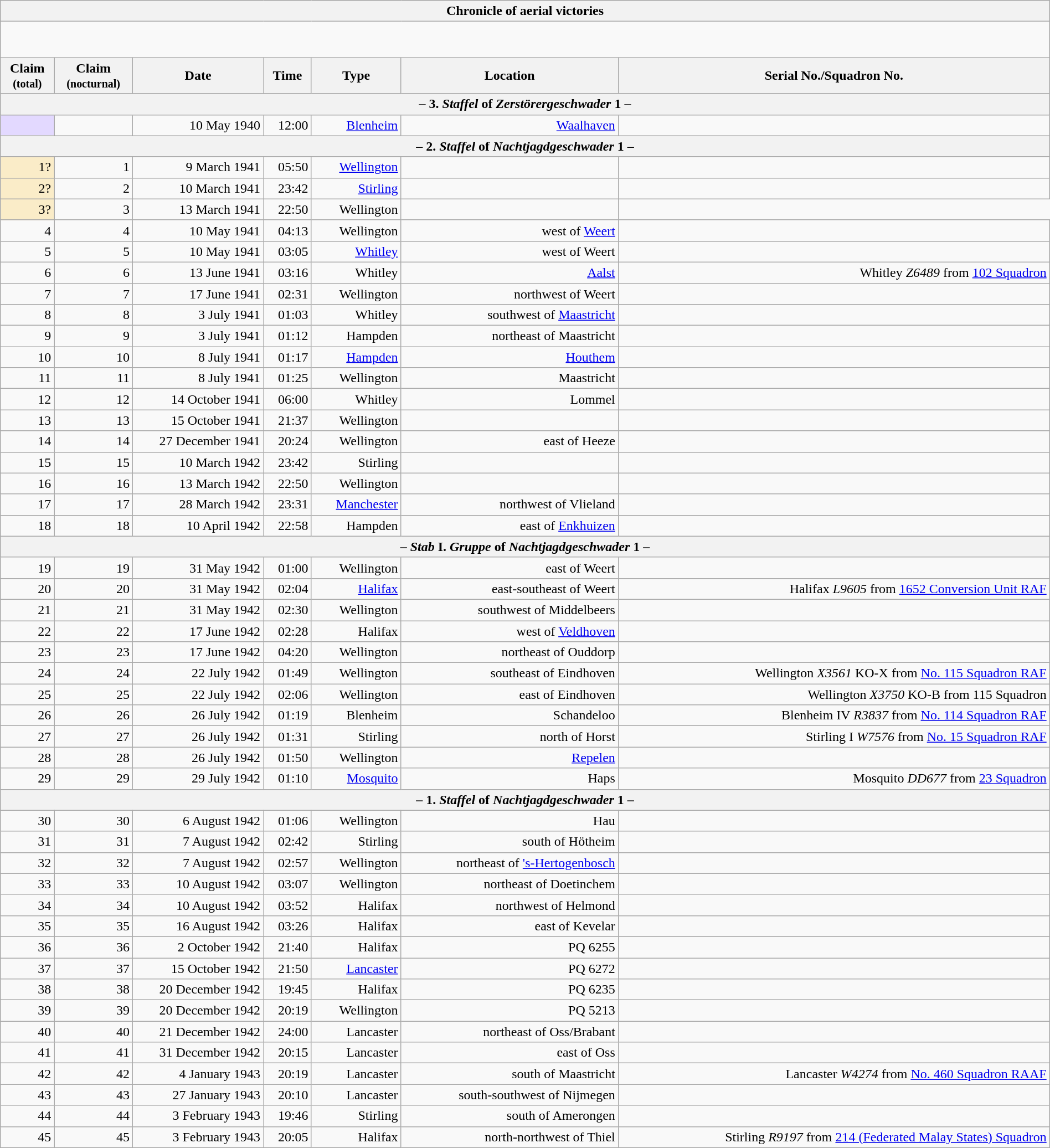<table class="wikitable plainrowheaders collapsible" style="margin-left: auto; margin-right: auto; border: none; text-align:right; width: 100%;">
<tr>
<th colspan="7">Chronicle of aerial victories</th>
</tr>
<tr>
<td colspan="7" style="text-align: left;"><br><br>
</td>
</tr>
<tr>
<th scope="col">Claim<br><small>(total)</small></th>
<th scope="col">Claim<br><small>(nocturnal)</small></th>
<th scope="col" style="width:150px">Date</th>
<th scope="col">Time</th>
<th scope="col">Type</th>
<th scope="col">Location</th>
<th scope="col">Serial No./Squadron No.</th>
</tr>
<tr>
<th colspan="7">– 3. <em>Staffel</em> of <em>Zerstörergeschwader</em> 1 –</th>
</tr>
<tr>
<td style="background:#e3d9ff;"></td>
<td></td>
<td>10 May 1940</td>
<td>12:00</td>
<td><a href='#'>Blenheim</a></td>
<td><a href='#'>Waalhaven</a></td>
<td></td>
</tr>
<tr>
<th colspan="7">– 2. <em>Staffel</em> of <em>Nachtjagdgeschwader</em> 1 –</th>
</tr>
<tr>
<td style="background:#faecc8">1?</td>
<td>1</td>
<td>9 March 1941</td>
<td>05:50</td>
<td><a href='#'>Wellington</a></td>
<td></td>
<td></td>
</tr>
<tr>
<td style="background:#faecc8">2?</td>
<td>2</td>
<td>10 March 1941</td>
<td>23:42</td>
<td><a href='#'>Stirling</a></td>
<td></td>
<td></td>
</tr>
<tr>
<td style="background:#faecc8">3?</td>
<td>3</td>
<td>13 March 1941</td>
<td>22:50</td>
<td>Wellington</td>
<td></td>
</tr>
<tr>
<td>4</td>
<td>4</td>
<td>10 May 1941</td>
<td>04:13</td>
<td>Wellington</td>
<td> west of <a href='#'>Weert</a></td>
<td></td>
</tr>
<tr>
<td>5</td>
<td>5</td>
<td>10 May 1941</td>
<td>03:05</td>
<td><a href='#'>Whitley</a></td>
<td> west of Weert</td>
<td></td>
</tr>
<tr>
<td>6</td>
<td>6</td>
<td>13 June 1941</td>
<td>03:16</td>
<td>Whitley</td>
<td><a href='#'>Aalst</a></td>
<td>Whitley <em>Z6489</em> from <a href='#'>102 Squadron</a></td>
</tr>
<tr>
<td>7</td>
<td>7</td>
<td>17 June 1941</td>
<td>02:31</td>
<td>Wellington</td>
<td> northwest of Weert</td>
<td></td>
</tr>
<tr>
<td>8</td>
<td>8</td>
<td>3 July 1941</td>
<td>01:03</td>
<td>Whitley</td>
<td> southwest of <a href='#'>Maastricht</a></td>
<td></td>
</tr>
<tr>
<td>9</td>
<td>9</td>
<td>3 July 1941</td>
<td>01:12</td>
<td>Hampden</td>
<td> northeast of Maastricht</td>
<td></td>
</tr>
<tr>
<td>10</td>
<td>10</td>
<td>8 July 1941</td>
<td>01:17</td>
<td><a href='#'>Hampden</a></td>
<td><a href='#'>Houthem</a></td>
<td></td>
</tr>
<tr>
<td>11</td>
<td>11</td>
<td>8 July 1941</td>
<td>01:25</td>
<td>Wellington</td>
<td>Maastricht</td>
<td></td>
</tr>
<tr>
<td>12</td>
<td>12</td>
<td>14 October 1941</td>
<td>06:00</td>
<td>Whitley</td>
<td>Lommel</td>
<td></td>
</tr>
<tr>
<td>13</td>
<td>13</td>
<td>15 October 1941</td>
<td>21:37</td>
<td>Wellington</td>
<td></td>
<td></td>
</tr>
<tr>
<td>14</td>
<td>14</td>
<td>27 December 1941</td>
<td>20:24</td>
<td>Wellington</td>
<td> east of Heeze</td>
<td></td>
</tr>
<tr>
<td>15</td>
<td>15</td>
<td>10 March 1942</td>
<td>23:42</td>
<td>Stirling</td>
<td></td>
<td></td>
</tr>
<tr>
<td>16</td>
<td>16</td>
<td>13 March 1942</td>
<td>22:50</td>
<td>Wellington</td>
<td></td>
<td></td>
</tr>
<tr>
<td>17</td>
<td>17</td>
<td>28 March 1942</td>
<td>23:31</td>
<td><a href='#'>Manchester</a></td>
<td>northwest of Vlieland</td>
<td></td>
</tr>
<tr>
<td>18</td>
<td>18</td>
<td>10 April 1942</td>
<td>22:58</td>
<td>Hampden</td>
<td> east of <a href='#'>Enkhuizen</a></td>
<td></td>
</tr>
<tr>
<th colspan="7">– <em>Stab</em> I. <em>Gruppe</em> of <em>Nachtjagdgeschwader</em> 1 –</th>
</tr>
<tr>
<td>19</td>
<td>19</td>
<td>31 May 1942</td>
<td>01:00</td>
<td>Wellington</td>
<td> east of Weert</td>
<td></td>
</tr>
<tr>
<td>20</td>
<td>20</td>
<td>31 May 1942</td>
<td>02:04</td>
<td><a href='#'>Halifax</a></td>
<td> east-southeast of Weert</td>
<td>Halifax <em>L9605</em> from <a href='#'>1652 Conversion Unit RAF</a></td>
</tr>
<tr>
<td>21</td>
<td>21</td>
<td>31 May 1942</td>
<td>02:30</td>
<td>Wellington</td>
<td> southwest of Middelbeers</td>
<td></td>
</tr>
<tr>
<td>22</td>
<td>22</td>
<td>17 June 1942</td>
<td>02:28</td>
<td>Halifax</td>
<td>west of <a href='#'>Veldhoven</a></td>
<td></td>
</tr>
<tr>
<td>23</td>
<td>23</td>
<td>17 June 1942</td>
<td>04:20</td>
<td>Wellington</td>
<td> northeast of Ouddorp</td>
<td></td>
</tr>
<tr>
<td>24</td>
<td>24</td>
<td>22 July 1942</td>
<td>01:49</td>
<td>Wellington</td>
<td> southeast of Eindhoven</td>
<td>Wellington <em>X3561</em> KO-X from <a href='#'>No. 115 Squadron RAF</a></td>
</tr>
<tr>
<td>25</td>
<td>25</td>
<td>22 July 1942</td>
<td>02:06</td>
<td>Wellington</td>
<td> east of Eindhoven</td>
<td>Wellington <em>X3750</em> KO-B from 115 Squadron</td>
</tr>
<tr>
<td>26</td>
<td>26</td>
<td>26 July 1942</td>
<td>01:19</td>
<td>Blenheim</td>
<td>Schandeloo</td>
<td>Blenheim IV <em>R3837</em> from <a href='#'>No. 114 Squadron RAF</a></td>
</tr>
<tr>
<td>27</td>
<td>27</td>
<td>26 July 1942</td>
<td>01:31</td>
<td>Stirling</td>
<td> north of Horst</td>
<td>Stirling I <em>W7576</em> from <a href='#'>No. 15 Squadron RAF</a></td>
</tr>
<tr>
<td>28</td>
<td>28</td>
<td>26 July 1942</td>
<td>01:50</td>
<td>Wellington</td>
<td><a href='#'>Repelen</a></td>
<td></td>
</tr>
<tr>
<td>29</td>
<td>29</td>
<td>29 July 1942</td>
<td>01:10</td>
<td><a href='#'>Mosquito</a></td>
<td>Haps</td>
<td>Mosquito <em>DD677</em> from <a href='#'>23 Squadron</a></td>
</tr>
<tr>
<th colspan="7">– 1. <em>Staffel</em> of <em>Nachtjagdgeschwader</em> 1 –</th>
</tr>
<tr>
<td>30</td>
<td>30</td>
<td>6 August 1942</td>
<td>01:06</td>
<td>Wellington</td>
<td>Hau</td>
<td></td>
</tr>
<tr>
<td>31</td>
<td>31</td>
<td>7 August 1942</td>
<td>02:42</td>
<td>Stirling</td>
<td> south of Hötheim</td>
<td></td>
</tr>
<tr>
<td>32</td>
<td>32</td>
<td>7 August 1942</td>
<td>02:57</td>
<td>Wellington</td>
<td> northeast of <a href='#'>'s-Hertogenbosch</a></td>
<td></td>
</tr>
<tr>
<td>33</td>
<td>33</td>
<td>10 August 1942</td>
<td>03:07</td>
<td>Wellington</td>
<td>northeast of Doetinchem</td>
<td></td>
</tr>
<tr>
<td>34</td>
<td>34</td>
<td>10 August 1942</td>
<td>03:52</td>
<td>Halifax</td>
<td> northwest of Helmond</td>
<td></td>
</tr>
<tr>
<td>35</td>
<td>35</td>
<td>16 August 1942</td>
<td>03:26</td>
<td>Halifax</td>
<td> east of Kevelar</td>
<td></td>
</tr>
<tr>
<td>36</td>
<td>36</td>
<td>2 October 1942</td>
<td>21:40</td>
<td>Halifax</td>
<td>PQ 6255</td>
<td></td>
</tr>
<tr>
<td>37</td>
<td>37</td>
<td>15 October 1942</td>
<td>21:50</td>
<td><a href='#'>Lancaster</a></td>
<td>PQ 6272</td>
<td></td>
</tr>
<tr>
<td>38</td>
<td>38</td>
<td>20 December 1942</td>
<td>19:45</td>
<td>Halifax</td>
<td>PQ 6235</td>
<td></td>
</tr>
<tr>
<td>39</td>
<td>39</td>
<td>20 December 1942</td>
<td>20:19</td>
<td>Wellington</td>
<td>PQ 5213</td>
<td></td>
</tr>
<tr>
<td>40</td>
<td>40</td>
<td>21 December 1942</td>
<td>24:00</td>
<td>Lancaster</td>
<td> northeast of Oss/Brabant</td>
<td></td>
</tr>
<tr>
<td>41</td>
<td>41</td>
<td>31 December 1942</td>
<td>20:15</td>
<td>Lancaster</td>
<td> east of Oss</td>
<td></td>
</tr>
<tr>
<td>42</td>
<td>42</td>
<td>4 January 1943</td>
<td>20:19</td>
<td>Lancaster</td>
<td> south of Maastricht</td>
<td>Lancaster <em>W4274</em> from <a href='#'>No. 460 Squadron RAAF</a></td>
</tr>
<tr>
<td>43</td>
<td>43</td>
<td>27 January 1943</td>
<td>20:10</td>
<td>Lancaster</td>
<td> south-southwest of Nijmegen</td>
<td></td>
</tr>
<tr>
<td>44</td>
<td>44</td>
<td>3 February 1943</td>
<td>19:46</td>
<td>Stirling</td>
<td> south of Amerongen</td>
<td></td>
</tr>
<tr>
<td>45</td>
<td>45</td>
<td>3 February 1943</td>
<td>20:05</td>
<td>Halifax</td>
<td>north-northwest of Thiel</td>
<td>Stirling <em>R9197</em> from <a href='#'>214 (Federated Malay States) Squadron</a></td>
</tr>
</table>
